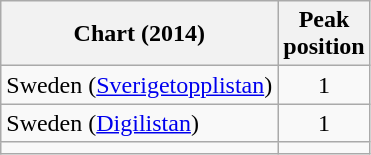<table class="wikitable sortable">
<tr>
<th>Chart (2014)</th>
<th>Peak<br>position</th>
</tr>
<tr>
<td>Sweden (<a href='#'>Sverigetopplistan</a>)</td>
<td align="center">1</td>
</tr>
<tr>
<td>Sweden (<a href='#'>Digilistan</a>)</td>
<td align="center">1</td>
</tr>
<tr>
<td></td>
</tr>
</table>
